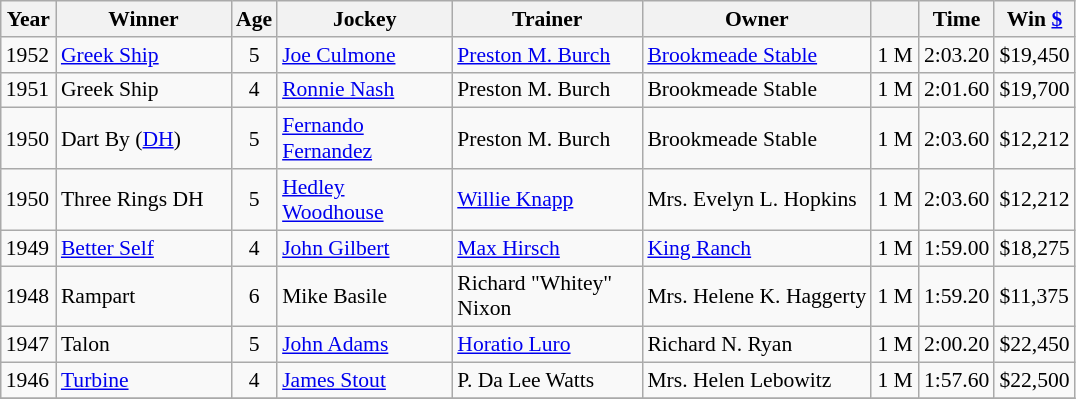<table class="wikitable sortable" style="font-size:90%">
<tr>
<th style="width:30px">Year</th>
<th style="width:110px">Winner</th>
<th style="width:20px">Age</th>
<th style="width:110px">Jockey</th>
<th style="width:120px">Trainer</th>
<th>Owner<br></th>
<th style="width:25px"><br> </th>
<th style="width:25px">Time</th>
<th style="width:35px">Win <a href='#'>$</a></th>
</tr>
<tr>
<td>1952</td>
<td><a href='#'>Greek Ship</a></td>
<td style="text-align: center;">5</td>
<td><a href='#'>Joe Culmone</a></td>
<td><a href='#'>Preston M. Burch</a></td>
<td><a href='#'>Brookmeade Stable</a></td>
<td style="text-align: center;">1 M</td>
<td>2:03.20</td>
<td>$19,450</td>
</tr>
<tr>
<td>1951</td>
<td>Greek Ship</td>
<td style="text-align: center;">4</td>
<td><a href='#'>Ronnie Nash</a></td>
<td>Preston M. Burch</td>
<td>Brookmeade Stable</td>
<td style="text-align: center;">1 M</td>
<td>2:01.60</td>
<td>$19,700</td>
</tr>
<tr>
<td>1950</td>
<td>Dart By (<a href='#'>DH</a>)</td>
<td style="text-align: center;">5</td>
<td><a href='#'>Fernando Fernandez</a></td>
<td>Preston M. Burch</td>
<td>Brookmeade Stable</td>
<td style="text-align: center;">1 M</td>
<td>2:03.60</td>
<td>$12,212</td>
</tr>
<tr>
<td>1950</td>
<td>Three Rings   DH</td>
<td style="text-align: center;">5</td>
<td><a href='#'>Hedley Woodhouse</a></td>
<td><a href='#'>Willie Knapp</a></td>
<td>Mrs. Evelyn L. Hopkins</td>
<td style="text-align: center;">1 M</td>
<td>2:03.60</td>
<td>$12,212</td>
</tr>
<tr>
<td>1949</td>
<td><a href='#'>Better Self</a></td>
<td style="text-align: center;">4</td>
<td><a href='#'>John Gilbert</a></td>
<td><a href='#'>Max Hirsch</a></td>
<td><a href='#'>King Ranch</a></td>
<td style="text-align: center;">1 M</td>
<td>1:59.00</td>
<td>$18,275</td>
</tr>
<tr>
<td>1948</td>
<td>Rampart</td>
<td style="text-align: center;">6</td>
<td>Mike Basile</td>
<td>Richard "Whitey" Nixon</td>
<td>Mrs. Helene K. Haggerty</td>
<td style="text-align: center;">1 M</td>
<td>1:59.20</td>
<td>$11,375</td>
</tr>
<tr>
<td>1947</td>
<td>Talon</td>
<td style="text-align: center;">5</td>
<td><a href='#'>John Adams</a></td>
<td><a href='#'>Horatio Luro</a></td>
<td>Richard N. Ryan</td>
<td style="text-align: center;">1 M</td>
<td>2:00.20</td>
<td>$22,450</td>
</tr>
<tr>
<td>1946</td>
<td><a href='#'>Turbine</a></td>
<td style="text-align: center;">4</td>
<td><a href='#'>James Stout</a></td>
<td>P. Da Lee Watts</td>
<td>Mrs. Helen Lebowitz</td>
<td style="text-align: center;">1 M</td>
<td>1:57.60</td>
<td>$22,500</td>
</tr>
<tr>
</tr>
</table>
